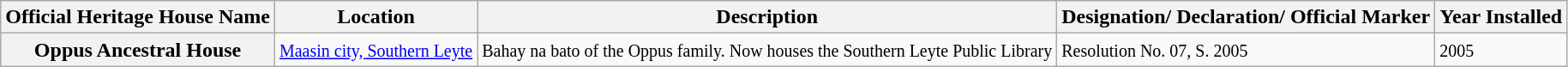<table class="wikitable sortable">
<tr>
<th>Official Heritage House Name</th>
<th>Location</th>
<th>Description</th>
<th>Designation/ Declaration/ Official Marker</th>
<th>Year Installed</th>
</tr>
<tr>
<th>Oppus Ancestral House</th>
<td><a href='#'><small>Maasin city, Southern Leyte</small></a></td>
<td><small>Bahay na bato of the Oppus family. Now houses the Southern Leyte Public Library</small></td>
<td><small>Resolution No. 07, S. 2005</small></td>
<td><small>2005</small></td>
</tr>
</table>
